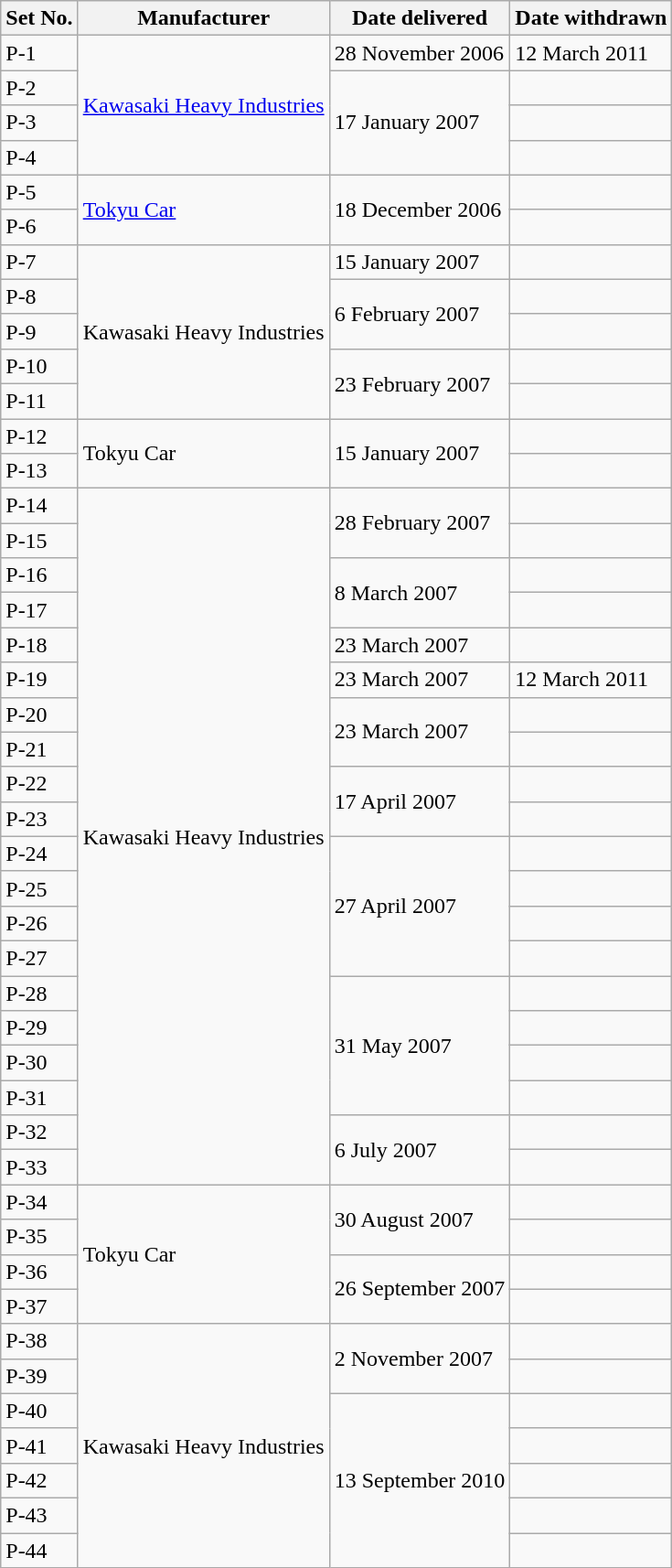<table class="wikitable">
<tr>
<th>Set No.</th>
<th>Manufacturer</th>
<th>Date delivered</th>
<th>Date withdrawn</th>
</tr>
<tr>
<td>P-1</td>
<td rowspan="4"><a href='#'>Kawasaki Heavy Industries</a></td>
<td>28 November 2006</td>
<td>12 March 2011</td>
</tr>
<tr>
<td>P-2</td>
<td rowspan="3">17 January 2007</td>
<td> </td>
</tr>
<tr>
<td>P-3</td>
<td> </td>
</tr>
<tr>
<td>P-4</td>
<td> </td>
</tr>
<tr>
<td>P-5</td>
<td rowspan="2"><a href='#'>Tokyu Car</a></td>
<td rowspan="2">18 December 2006</td>
<td> </td>
</tr>
<tr>
<td>P-6</td>
<td> </td>
</tr>
<tr>
<td>P-7</td>
<td rowspan="5">Kawasaki Heavy Industries</td>
<td>15 January 2007</td>
<td> </td>
</tr>
<tr>
<td>P-8</td>
<td rowspan="2">6 February 2007</td>
<td> </td>
</tr>
<tr>
<td>P-9</td>
<td> </td>
</tr>
<tr>
<td>P-10</td>
<td rowspan="2">23 February 2007</td>
<td> </td>
</tr>
<tr>
<td>P-11</td>
<td> </td>
</tr>
<tr>
<td>P-12</td>
<td rowspan="2">Tokyu Car</td>
<td rowspan="2">15 January 2007</td>
<td> </td>
</tr>
<tr>
<td>P-13</td>
<td> </td>
</tr>
<tr>
<td>P-14</td>
<td rowspan="20">Kawasaki Heavy Industries</td>
<td rowspan="2">28 February 2007</td>
<td> </td>
</tr>
<tr>
<td>P-15</td>
<td> </td>
</tr>
<tr>
<td>P-16</td>
<td rowspan="2">8 March 2007</td>
<td> </td>
</tr>
<tr>
<td>P-17</td>
<td> </td>
</tr>
<tr>
<td>P-18</td>
<td>23 March 2007</td>
<td> </td>
</tr>
<tr>
<td>P-19</td>
<td>23 March 2007</td>
<td>12 March 2011</td>
</tr>
<tr>
<td>P-20</td>
<td rowspan="2">23 March 2007</td>
<td> </td>
</tr>
<tr>
<td>P-21</td>
<td> </td>
</tr>
<tr>
<td>P-22</td>
<td rowspan="2">17 April 2007</td>
<td> </td>
</tr>
<tr>
<td>P-23</td>
<td> </td>
</tr>
<tr>
<td>P-24</td>
<td rowspan="4">27 April 2007</td>
<td> </td>
</tr>
<tr>
<td>P-25</td>
<td> </td>
</tr>
<tr>
<td>P-26</td>
<td> </td>
</tr>
<tr>
<td>P-27</td>
<td> </td>
</tr>
<tr>
<td>P-28</td>
<td rowspan="4">31 May 2007</td>
<td> </td>
</tr>
<tr>
<td>P-29</td>
<td> </td>
</tr>
<tr>
<td>P-30</td>
<td> </td>
</tr>
<tr>
<td>P-31</td>
<td> </td>
</tr>
<tr>
<td>P-32</td>
<td rowspan="2">6 July 2007</td>
<td> </td>
</tr>
<tr>
<td>P-33</td>
<td> </td>
</tr>
<tr>
<td>P-34</td>
<td rowspan="4">Tokyu Car</td>
<td rowspan="2">30 August 2007</td>
<td> </td>
</tr>
<tr>
<td>P-35</td>
<td> </td>
</tr>
<tr>
<td>P-36</td>
<td rowspan="2">26 September 2007</td>
<td> </td>
</tr>
<tr>
<td>P-37</td>
<td> </td>
</tr>
<tr>
<td>P-38</td>
<td rowspan="7">Kawasaki Heavy Industries</td>
<td rowspan="2">2 November 2007</td>
<td> </td>
</tr>
<tr>
<td>P-39</td>
<td> </td>
</tr>
<tr>
<td>P-40</td>
<td rowspan="5">13 September 2010</td>
<td> </td>
</tr>
<tr>
<td>P-41</td>
<td> </td>
</tr>
<tr>
<td>P-42</td>
<td> </td>
</tr>
<tr>
<td>P-43</td>
<td> </td>
</tr>
<tr>
<td>P-44</td>
<td> </td>
</tr>
</table>
